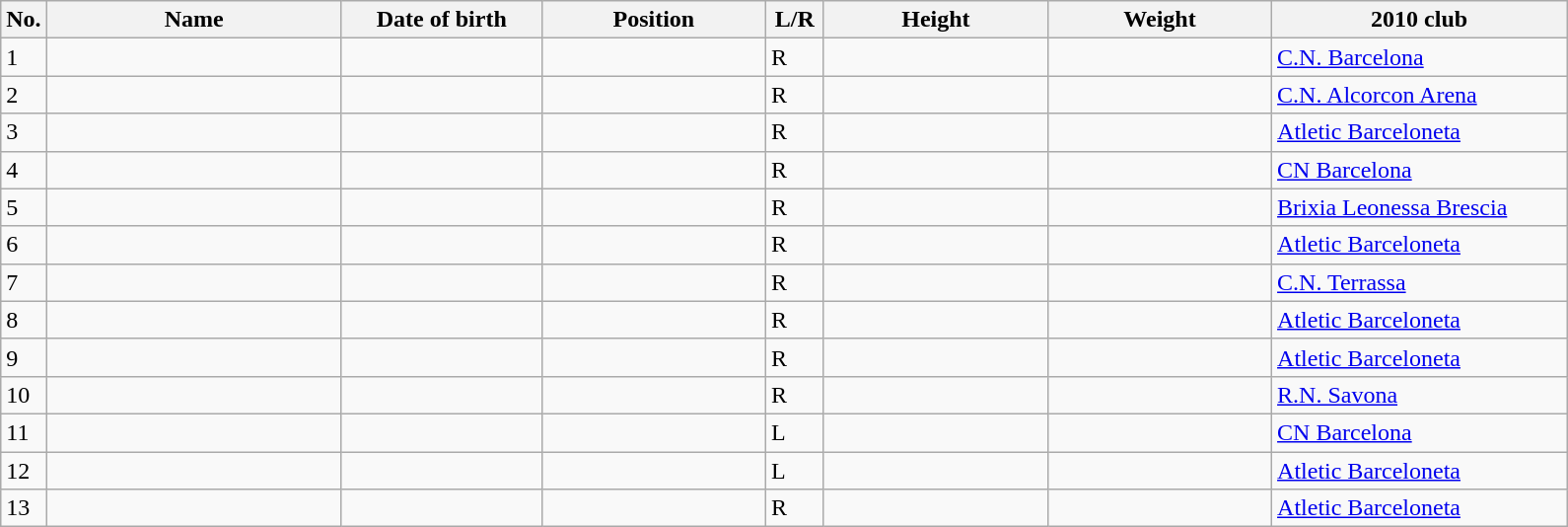<table class=wikitable sortable style=font-size:100%; text-align:center;>
<tr>
<th>No.</th>
<th style=width:12em>Name</th>
<th style=width:8em>Date of birth</th>
<th style=width:9em>Position</th>
<th style=width:2em>L/R</th>
<th style=width:9em>Height</th>
<th style=width:9em>Weight</th>
<th style=width:12em>2010 club</th>
</tr>
<tr>
<td>1</td>
<td align=left></td>
<td></td>
<td></td>
<td>R</td>
<td></td>
<td></td>
<td><a href='#'>C.N. Barcelona</a></td>
</tr>
<tr>
<td>2</td>
<td align=left></td>
<td></td>
<td></td>
<td>R</td>
<td></td>
<td></td>
<td><a href='#'>C.N. Alcorcon Arena</a></td>
</tr>
<tr>
<td>3</td>
<td align=left></td>
<td></td>
<td></td>
<td>R</td>
<td></td>
<td></td>
<td><a href='#'>Atletic Barceloneta</a></td>
</tr>
<tr>
<td>4</td>
<td align=left></td>
<td></td>
<td></td>
<td>R</td>
<td></td>
<td></td>
<td><a href='#'>CN Barcelona</a></td>
</tr>
<tr>
<td>5</td>
<td align=left></td>
<td></td>
<td></td>
<td>R</td>
<td></td>
<td></td>
<td><a href='#'>Brixia Leonessa Brescia</a></td>
</tr>
<tr>
<td>6</td>
<td align=left></td>
<td></td>
<td></td>
<td>R</td>
<td></td>
<td></td>
<td><a href='#'>Atletic Barceloneta</a></td>
</tr>
<tr>
<td>7</td>
<td align=left></td>
<td></td>
<td></td>
<td>R</td>
<td></td>
<td></td>
<td><a href='#'>C.N. Terrassa</a></td>
</tr>
<tr>
<td>8</td>
<td align=left></td>
<td></td>
<td></td>
<td>R</td>
<td></td>
<td></td>
<td><a href='#'>Atletic Barceloneta</a></td>
</tr>
<tr>
<td>9</td>
<td align=left></td>
<td></td>
<td></td>
<td>R</td>
<td></td>
<td></td>
<td><a href='#'>Atletic Barceloneta</a></td>
</tr>
<tr>
<td>10</td>
<td align=left></td>
<td></td>
<td></td>
<td>R</td>
<td></td>
<td></td>
<td><a href='#'>R.N. Savona</a></td>
</tr>
<tr>
<td>11</td>
<td align=left></td>
<td></td>
<td></td>
<td>L</td>
<td></td>
<td></td>
<td><a href='#'>CN Barcelona</a></td>
</tr>
<tr>
<td>12</td>
<td align=left></td>
<td></td>
<td></td>
<td>L</td>
<td></td>
<td></td>
<td><a href='#'>Atletic Barceloneta</a></td>
</tr>
<tr>
<td>13</td>
<td align=left></td>
<td></td>
<td></td>
<td>R</td>
<td></td>
<td></td>
<td><a href='#'>Atletic Barceloneta</a></td>
</tr>
</table>
